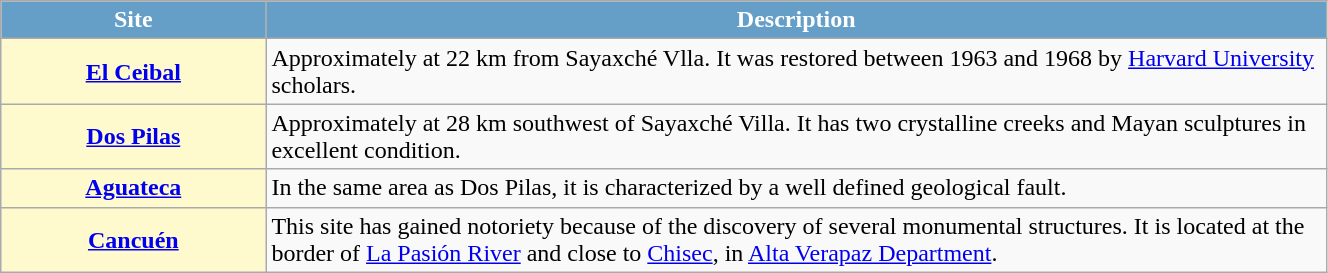<table class="mw-collapsible wikitable" width=70%>
<tr style="color:white;">
<th style="background:#659ec7;" align=center width=20%><strong>Site</strong></th>
<th style="background:#659ec7;" align=center><strong>Description</strong></th>
</tr>
<tr>
<th style="background:lemonchiffon;"><a href='#'>El Ceibal</a></th>
<td>Approximately at 22 km from Sayaxché Vlla. It was restored between 1963 and 1968 by <a href='#'>Harvard University</a> scholars.</td>
</tr>
<tr>
<th style="background:lemonchiffon;"><a href='#'>Dos Pilas</a></th>
<td>Approximately at 28 km southwest of Sayaxché Villa. It has two crystalline creeks and Mayan sculptures in excellent condition.</td>
</tr>
<tr>
<th style="background:lemonchiffon;"><a href='#'>Aguateca</a></th>
<td>In the same area as Dos Pilas, it is characterized by a well defined geological fault.</td>
</tr>
<tr>
<th style="background:lemonchiffon;"><a href='#'>Cancuén</a></th>
<td>This site has gained notoriety because of the discovery of several monumental structures.  It is located at the border of <a href='#'>La Pasión River</a> and close to <a href='#'>Chisec</a>, in <a href='#'>Alta Verapaz Department</a>.</td>
</tr>
</table>
